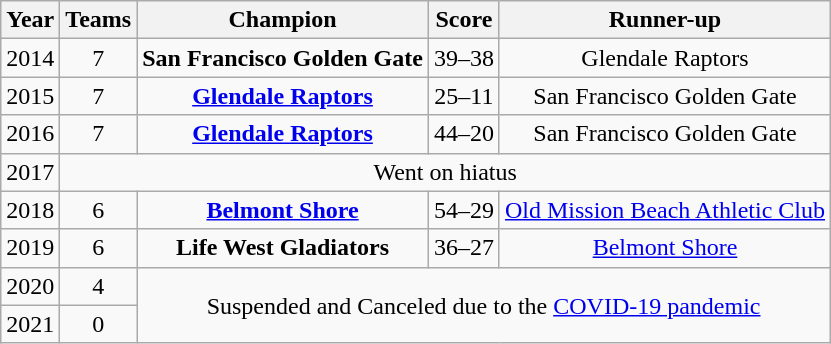<table class="wikitable" style="text-align:center;">
<tr>
<th>Year</th>
<th>Teams</th>
<th>Champion</th>
<th>Score</th>
<th>Runner-up</th>
</tr>
<tr>
<td>2014</td>
<td>7</td>
<td><strong>San Francisco Golden Gate</strong></td>
<td>39–38</td>
<td>Glendale Raptors</td>
</tr>
<tr>
<td>2015</td>
<td>7</td>
<td><strong><a href='#'>Glendale Raptors</a></strong></td>
<td>25–11</td>
<td>San Francisco Golden Gate</td>
</tr>
<tr>
<td>2016</td>
<td>7</td>
<td><strong><a href='#'>Glendale Raptors</a></strong></td>
<td>44–20</td>
<td>San Francisco Golden Gate</td>
</tr>
<tr>
<td>2017</td>
<td colspan="4">Went on hiatus</td>
</tr>
<tr>
<td>2018</td>
<td>6</td>
<td><a href='#'><strong>Belmont Shore</strong></a></td>
<td>54–29</td>
<td><a href='#'>Old Mission Beach Athletic Club</a></td>
</tr>
<tr>
<td>2019</td>
<td>6</td>
<td><strong>Life West Gladiators</strong></td>
<td>36–27</td>
<td><a href='#'>Belmont Shore</a></td>
</tr>
<tr>
<td>2020</td>
<td>4</td>
<td colspan="3" rowspan="2">Suspended and Canceled due to the <a href='#'>COVID-19 pandemic</a></td>
</tr>
<tr>
<td>2021</td>
<td>0</td>
</tr>
</table>
